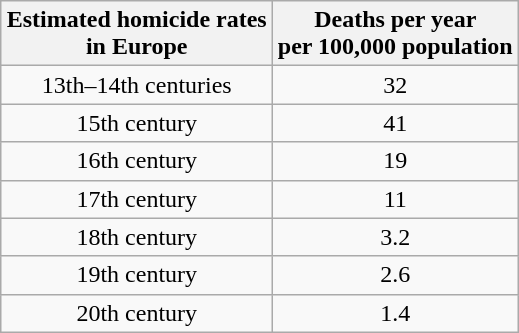<table class="wikitable" style = "float: right; margin-left:10px; text-align:center">
<tr>
<th>Estimated homicide rates<br>in Europe</th>
<th>Deaths per year<br>per 100,000 population</th>
</tr>
<tr>
<td>13th–14th centuries</td>
<td>32</td>
</tr>
<tr>
<td>15th century</td>
<td>41</td>
</tr>
<tr>
<td>16th century</td>
<td>19</td>
</tr>
<tr>
<td>17th century</td>
<td>11</td>
</tr>
<tr>
<td>18th century</td>
<td>3.2</td>
</tr>
<tr>
<td>19th century</td>
<td>2.6</td>
</tr>
<tr>
<td>20th century</td>
<td>1.4</td>
</tr>
</table>
